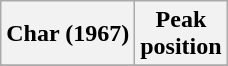<table class="wikitable sortable plainrowheaders" style="text-align:center">
<tr>
<th scope="col">Char (1967)</th>
<th scope="col">Peak<br>position</th>
</tr>
<tr>
</tr>
</table>
